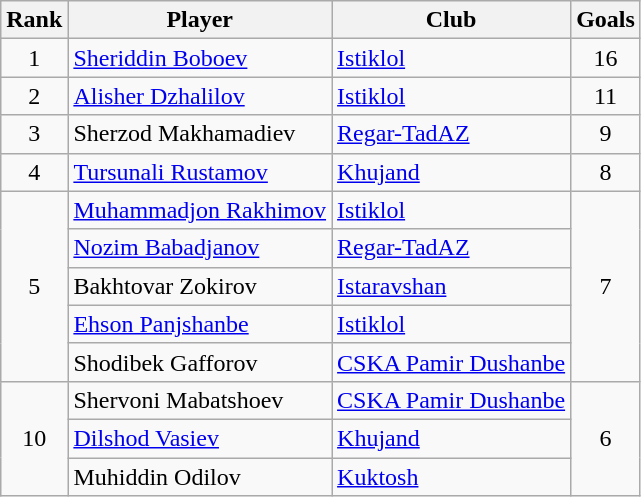<table class="wikitable" style="text-align:center">
<tr>
<th>Rank</th>
<th>Player</th>
<th>Club</th>
<th>Goals</th>
</tr>
<tr>
<td rowspan="1">1</td>
<td align="left"> <a href='#'>Sheriddin Boboev</a></td>
<td align="left"><a href='#'>Istiklol</a></td>
<td rowspan="1">16</td>
</tr>
<tr>
<td rowspan="1">2</td>
<td align="left"> <a href='#'>Alisher Dzhalilov</a></td>
<td align="left"><a href='#'>Istiklol</a></td>
<td rowspan="1">11</td>
</tr>
<tr>
<td rowspan="1">3</td>
<td align="left"> Sherzod Makhamadiev</td>
<td align="left"><a href='#'>Regar-TadAZ</a></td>
<td rowspan="1">9</td>
</tr>
<tr>
<td rowspan="1">4</td>
<td align="left"> <a href='#'>Tursunali Rustamov</a></td>
<td align="left"><a href='#'>Khujand</a></td>
<td rowspan="1">8</td>
</tr>
<tr>
<td rowspan="5">5</td>
<td align="left"> <a href='#'>Muhammadjon Rakhimov</a></td>
<td align="left"><a href='#'>Istiklol</a></td>
<td rowspan="5">7</td>
</tr>
<tr>
<td align="left"> <a href='#'>Nozim Babadjanov</a></td>
<td align="left"><a href='#'>Regar-TadAZ</a></td>
</tr>
<tr>
<td align="left"> Bakhtovar Zokirov</td>
<td align="left"><a href='#'>Istaravshan</a></td>
</tr>
<tr>
<td align="left"> <a href='#'>Ehson Panjshanbe</a></td>
<td align="left"><a href='#'>Istiklol</a></td>
</tr>
<tr>
<td align="left"> Shodibek Gafforov</td>
<td align="left"><a href='#'>CSKA Pamir Dushanbe</a></td>
</tr>
<tr>
<td rowspan="3">10</td>
<td align="left"> Shervoni Mabatshoev</td>
<td align="left"><a href='#'>CSKA Pamir Dushanbe</a></td>
<td rowspan="3">6</td>
</tr>
<tr>
<td align="left"> <a href='#'>Dilshod Vasiev</a></td>
<td align="left"><a href='#'>Khujand</a></td>
</tr>
<tr>
<td align="left"> Muhiddin Odilov</td>
<td align="left"><a href='#'>Kuktosh</a></td>
</tr>
</table>
